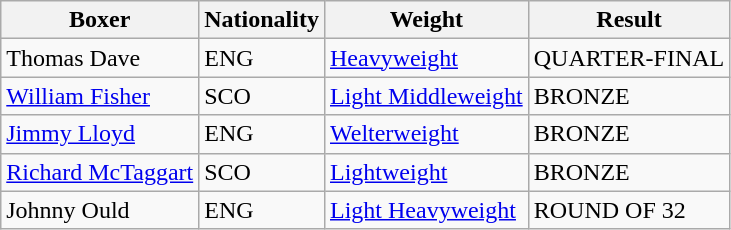<table class="wikitable">
<tr>
<th>Boxer</th>
<th>Nationality</th>
<th>Weight</th>
<th>Result</th>
</tr>
<tr>
<td>Thomas Dave</td>
<td> ENG</td>
<td><a href='#'>Heavyweight</a></td>
<td>QUARTER-FINAL</td>
</tr>
<tr>
<td><a href='#'>William Fisher</a></td>
<td> SCO</td>
<td><a href='#'>Light Middleweight</a></td>
<td>BRONZE</td>
</tr>
<tr>
<td><a href='#'>Jimmy Lloyd</a></td>
<td> ENG</td>
<td><a href='#'>Welterweight</a></td>
<td>BRONZE</td>
</tr>
<tr>
<td><a href='#'>Richard McTaggart</a></td>
<td> SCO</td>
<td><a href='#'>Lightweight</a></td>
<td>BRONZE</td>
</tr>
<tr>
<td>Johnny Ould</td>
<td> ENG</td>
<td><a href='#'>Light Heavyweight</a></td>
<td>ROUND OF 32</td>
</tr>
</table>
